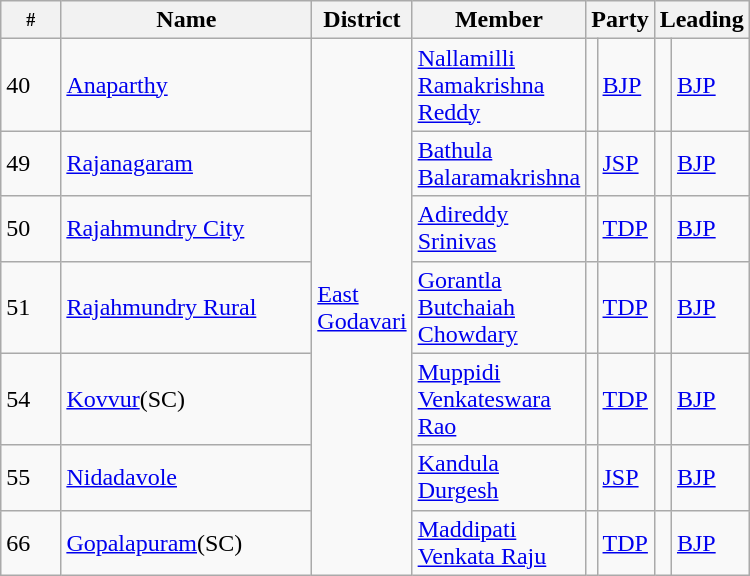<table class="wikitable sortable" width="500px">
<tr>
<th width="50px" style="font-size:75%">#</th>
<th width="200px">Name</th>
<th>District</th>
<th>Member</th>
<th colspan="2">Party</th>
<th colspan=2>Leading<br></th>
</tr>
<tr>
<td>40</td>
<td><a href='#'>Anaparthy</a></td>
<td rowspan="7"><a href='#'>East Godavari</a></td>
<td><a href='#'>Nallamilli Ramakrishna Reddy</a></td>
<td></td>
<td><a href='#'>BJP</a></td>
<td></td>
<td><a href='#'>BJP</a></td>
</tr>
<tr>
<td>49</td>
<td><a href='#'>Rajanagaram</a></td>
<td><a href='#'>Bathula Balaramakrishna</a></td>
<td></td>
<td><a href='#'>JSP</a></td>
<td></td>
<td><a href='#'>BJP</a></td>
</tr>
<tr>
<td>50</td>
<td><a href='#'>Rajahmundry City</a></td>
<td><a href='#'>Adireddy Srinivas</a></td>
<td></td>
<td><a href='#'>TDP</a></td>
<td></td>
<td><a href='#'>BJP</a></td>
</tr>
<tr>
<td>51</td>
<td><a href='#'>Rajahmundry Rural</a></td>
<td><a href='#'>Gorantla Butchaiah Chowdary</a></td>
<td></td>
<td><a href='#'>TDP</a></td>
<td></td>
<td><a href='#'>BJP</a></td>
</tr>
<tr>
<td>54</td>
<td><a href='#'>Kovvur</a>(SC)</td>
<td><a href='#'>Muppidi Venkateswara Rao</a></td>
<td></td>
<td><a href='#'>TDP</a></td>
<td></td>
<td><a href='#'>BJP</a></td>
</tr>
<tr>
<td>55</td>
<td><a href='#'>Nidadavole</a></td>
<td><a href='#'>Kandula Durgesh</a></td>
<td></td>
<td><a href='#'>JSP</a></td>
<td></td>
<td><a href='#'>BJP</a></td>
</tr>
<tr>
<td>66</td>
<td><a href='#'>Gopalapuram</a>(SC)</td>
<td><a href='#'>Maddipati Venkata Raju</a></td>
<td></td>
<td><a href='#'>TDP</a></td>
<td></td>
<td><a href='#'>BJP</a></td>
</tr>
</table>
